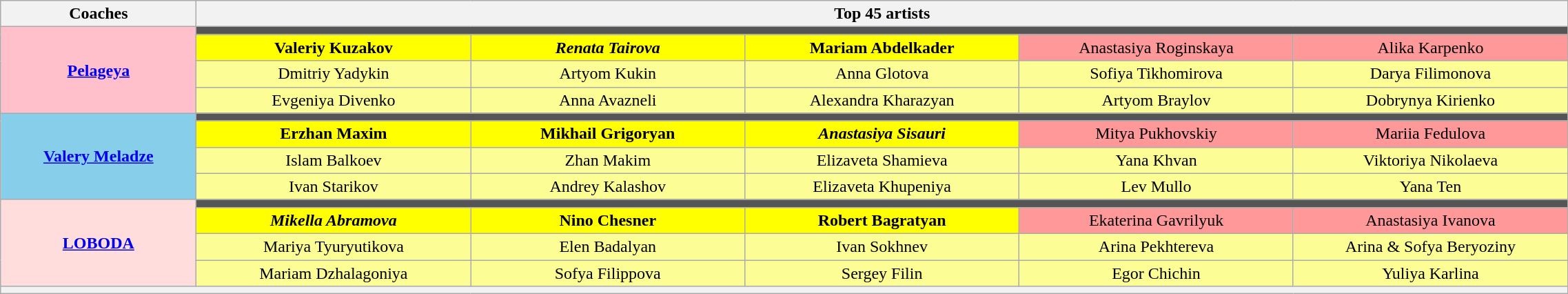<table class="wikitable" style="text-align:center; width:120%;">
<tr>
<th scope="col" width="10%">Coaches</th>
<th scope="col" width="90%" colspan=5>Top 45 artists</th>
</tr>
<tr>
<th rowspan=4 style="background:pink;"><a href='#'>Pelageya</a></th>
<td colspan=6 style="background:#555555;"></td>
</tr>
<tr>
<td width="14%;" style="background:yellow;"><strong>Valeriy Kuzakov</strong></td>
<td width="14%;" style="background:yellow;"><strong><em>Renata Tairova</em></strong></td>
<td width="14%;" style="background:yellow;"><strong>Mariam Abdelkader</strong></td>
<td width="14%;" style="background:#FF9999;">Anastasiya Roginskaya</td>
<td width="14%;" style="background:#FF9999;">Alika Karpenko</td>
</tr>
<tr>
<td style="background:#FDFD96;">Dmitriy Yadykin</td>
<td style="background:#FDFD96;">Artyom Kukin</td>
<td style="background:#FDFD96;">Anna Glotova</td>
<td style="background:#FDFD96;">Sofiya Tikhomirova</td>
<td style="background:#FDFD96;">Darya Filimonova</td>
</tr>
<tr>
<td style="background:#FDFD96;">Evgeniya Divenko</td>
<td style="background:#FDFD96;">Anna Avazneli</td>
<td style="background:#FDFD96;">Alexandra Kharazyan</td>
<td style="background:#FDFD96;">Artyom Braylov</td>
<td style="background:#FDFD96;">Dobrynya Kirienko</td>
</tr>
<tr>
<th rowspan=4 style="background:#87ceeb;"><a href='#'>Valery Meladze</a></th>
<td colspan=6 style="background:#555555;"></td>
</tr>
<tr>
<td style="background:yellow;"><strong>Erzhan Maxim</strong></td>
<td style="background:yellow;"><strong>Mikhail Grigoryan</strong></td>
<td style="background:yellow;"><strong><em>Anastasiya Sisauri</em></strong></td>
<td style="background:#FF9999;">Mitya Pukhovskiy</td>
<td style="background:#FF9999;">Mariia Fedulova</td>
</tr>
<tr>
<td style="background:#FDFD96;">Islam Balkoev</td>
<td style="background:#FDFD96;">Zhan Makim</td>
<td style="background:#FDFD96;">Elizaveta Shamieva</td>
<td style="background:#FDFD96;">Yana Khvan</td>
<td style="background:#FDFD96;">Viktoriya Nikolaeva</td>
</tr>
<tr>
<td style="background:#FDFD96;">Ivan Starikov</td>
<td style="background:#FDFD96;">Andrey Kalashov</td>
<td style="background:#FDFD96;">Elizaveta Khupeniya</td>
<td style="background:#FDFD96;">Lev Mullo</td>
<td style="background:#FDFD96;">Yana Ten</td>
</tr>
<tr>
<th rowspan=4 style="background:#ffdddd;"><a href='#'>LOBODA</a></th>
<td colspan=6 style="background:#555555;"></td>
</tr>
<tr>
<td style="background:yellow;"><strong><em>Mikella Abramova</em></strong></td>
<td style="background:yellow;"><strong>Nino Chesner</strong></td>
<td style="background:yellow;"><strong>Robert Bagratyan</strong></td>
<td style="background:#FF9999;">Ekaterina Gavrilyuk</td>
<td style="background:#FF9999;">Anastasiya Ivanova</td>
</tr>
<tr>
<td style="background:#FDFD96;">Mariya Tyuryutikova</td>
<td style="background:#FDFD96;">Elen Badalyan</td>
<td style="background:#FDFD96;">Ivan Sokhnev</td>
<td style="background:#FDFD96;">Arina Pekhtereva</td>
<td style="background:#FDFD96;">Arina & Sofya Beryoziny</td>
</tr>
<tr>
<td style="background:#FDFD96;">Mariam Dzhalagoniya</td>
<td style="background:#FDFD96;">Sofya Filippova</td>
<td style="background:#FDFD96;">Sergey Filin</td>
<td style="background:#FDFD96;">Egor Chichin</td>
<td style="background:#FDFD96;">Yuliya Karlina</td>
</tr>
<tr>
<th style="font-size:90%; line-height:12px;" colspan="6"></th>
</tr>
</table>
